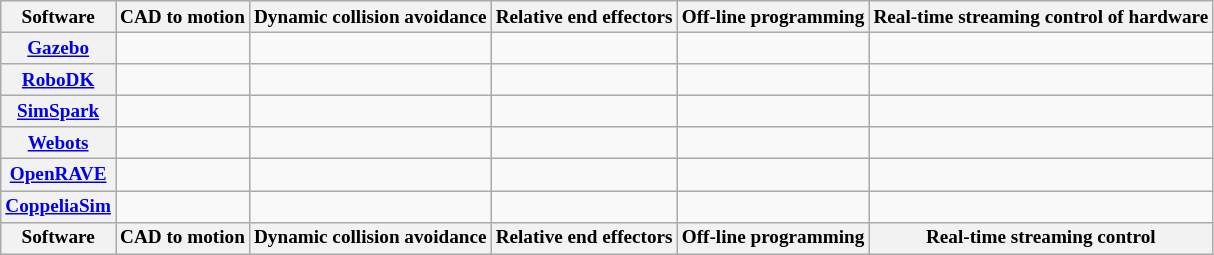<table class="wikitable sortable" style="font-size: 80%; text-align: center; width: auto;">
<tr>
<th>Software</th>
<th>CAD to motion</th>
<th>Dynamic collision avoidance</th>
<th>Relative end effectors</th>
<th>Off-line programming</th>
<th>Real-time streaming control of hardware</th>
</tr>
<tr>
<th><a href='#'>Gazebo</a></th>
<td></td>
<td></td>
<td></td>
<td></td>
<td></td>
</tr>
<tr>
<th><a href='#'>RoboDK</a></th>
<td></td>
<td></td>
<td></td>
<td></td>
<td></td>
</tr>
<tr>
<th><a href='#'>SimSpark</a></th>
<td></td>
<td></td>
<td></td>
<td></td>
<td></td>
</tr>
<tr>
<th><a href='#'>Webots</a></th>
<td></td>
<td></td>
<td></td>
<td></td>
<td></td>
</tr>
<tr>
<th><a href='#'>OpenRAVE</a></th>
<td></td>
<td></td>
<td></td>
<td></td>
<td></td>
</tr>
<tr>
<th><a href='#'>CoppeliaSim</a></th>
<td></td>
<td></td>
<td></td>
<td></td>
<td></td>
</tr>
<tr>
<th>Software</th>
<th>CAD to motion</th>
<th>Dynamic collision avoidance</th>
<th>Relative end effectors</th>
<th>Off-line programming</th>
<th>Real-time streaming control</th>
</tr>
</table>
